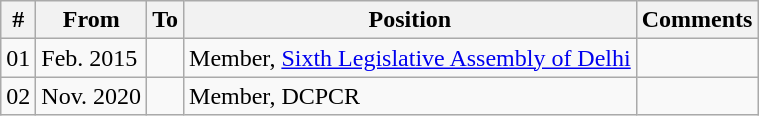<table class="wikitable  sortable">
<tr>
<th>#</th>
<th>From</th>
<th>To</th>
<th>Position</th>
<th>Comments</th>
</tr>
<tr>
<td>01</td>
<td>Feb. 2015</td>
<td></td>
<td>Member, <a href='#'>Sixth Legislative Assembly of Delhi</a></td>
<td></td>
</tr>
<tr>
<td>02</td>
<td>Nov. 2020</td>
<td></td>
<td>Member, DCPCR</td>
</tr>
</table>
